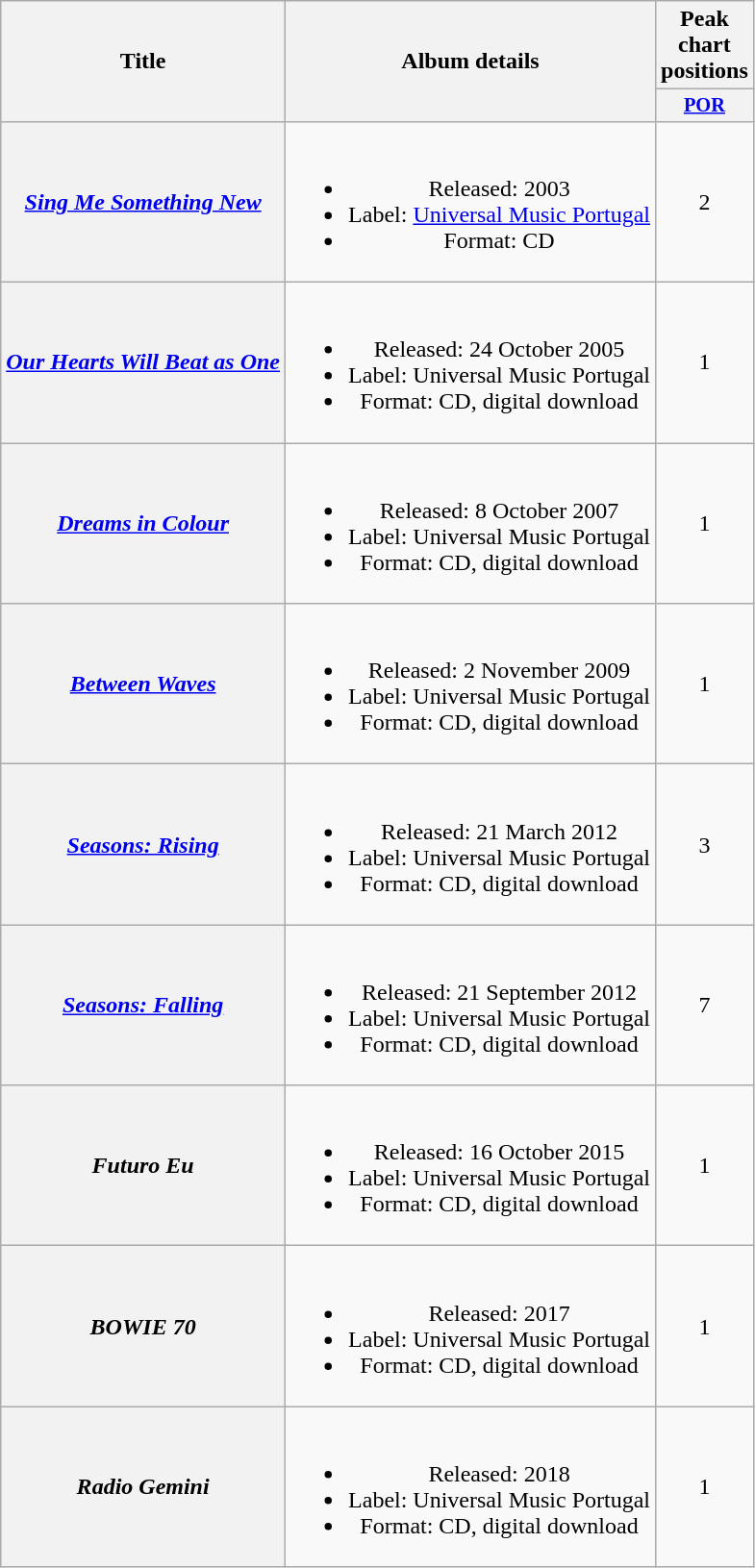<table class="wikitable plainrowheaders" style="text-align:center;">
<tr>
<th scope="col" rowspan="2">Title</th>
<th scope="col" rowspan="2">Album details</th>
<th scope="col" colspan="1">Peak chart positions</th>
</tr>
<tr>
<th scope="col" style="width:3em;font-size:85%;"><a href='#'>POR</a><br></th>
</tr>
<tr>
<th scope="row"><em><a href='#'>Sing Me Something New</a></em></th>
<td><br><ul><li>Released: 2003</li><li>Label: <a href='#'>Universal Music Portugal</a></li><li>Format: CD</li></ul></td>
<td>2</td>
</tr>
<tr>
<th scope="row"><em><a href='#'>Our Hearts Will Beat as One</a></em></th>
<td><br><ul><li>Released: 24 October 2005</li><li>Label: Universal Music Portugal</li><li>Format: CD, digital download</li></ul></td>
<td>1</td>
</tr>
<tr>
<th scope="row"><em><a href='#'>Dreams in Colour</a></em></th>
<td><br><ul><li>Released: 8 October 2007</li><li>Label: Universal Music Portugal</li><li>Format: CD, digital download</li></ul></td>
<td>1</td>
</tr>
<tr>
<th scope="row"><em><a href='#'>Between Waves</a></em></th>
<td><br><ul><li>Released: 2 November 2009</li><li>Label: Universal Music Portugal</li><li>Format: CD, digital download</li></ul></td>
<td>1</td>
</tr>
<tr>
<th scope="row"><em><a href='#'>Seasons: Rising</a></em></th>
<td><br><ul><li>Released: 21 March 2012</li><li>Label: Universal Music Portugal</li><li>Format: CD, digital download</li></ul></td>
<td>3</td>
</tr>
<tr>
<th scope="row"><em><a href='#'>Seasons: Falling</a></em></th>
<td><br><ul><li>Released: 21 September 2012</li><li>Label: Universal Music Portugal</li><li>Format: CD, digital download</li></ul></td>
<td>7</td>
</tr>
<tr>
<th scope="row"><em>Futuro Eu</em></th>
<td><br><ul><li>Released: 16 October 2015</li><li>Label: Universal Music Portugal</li><li>Format: CD, digital download</li></ul></td>
<td>1</td>
</tr>
<tr>
<th scope="row"><em>BOWIE 70</em></th>
<td><br><ul><li>Released: 2017</li><li>Label: Universal Music Portugal</li><li>Format: CD, digital download</li></ul></td>
<td>1</td>
</tr>
<tr>
<th scope="row"><em>Radio Gemini</em></th>
<td><br><ul><li>Released: 2018</li><li>Label: Universal Music Portugal</li><li>Format: CD, digital download</li></ul></td>
<td>1</td>
</tr>
</table>
